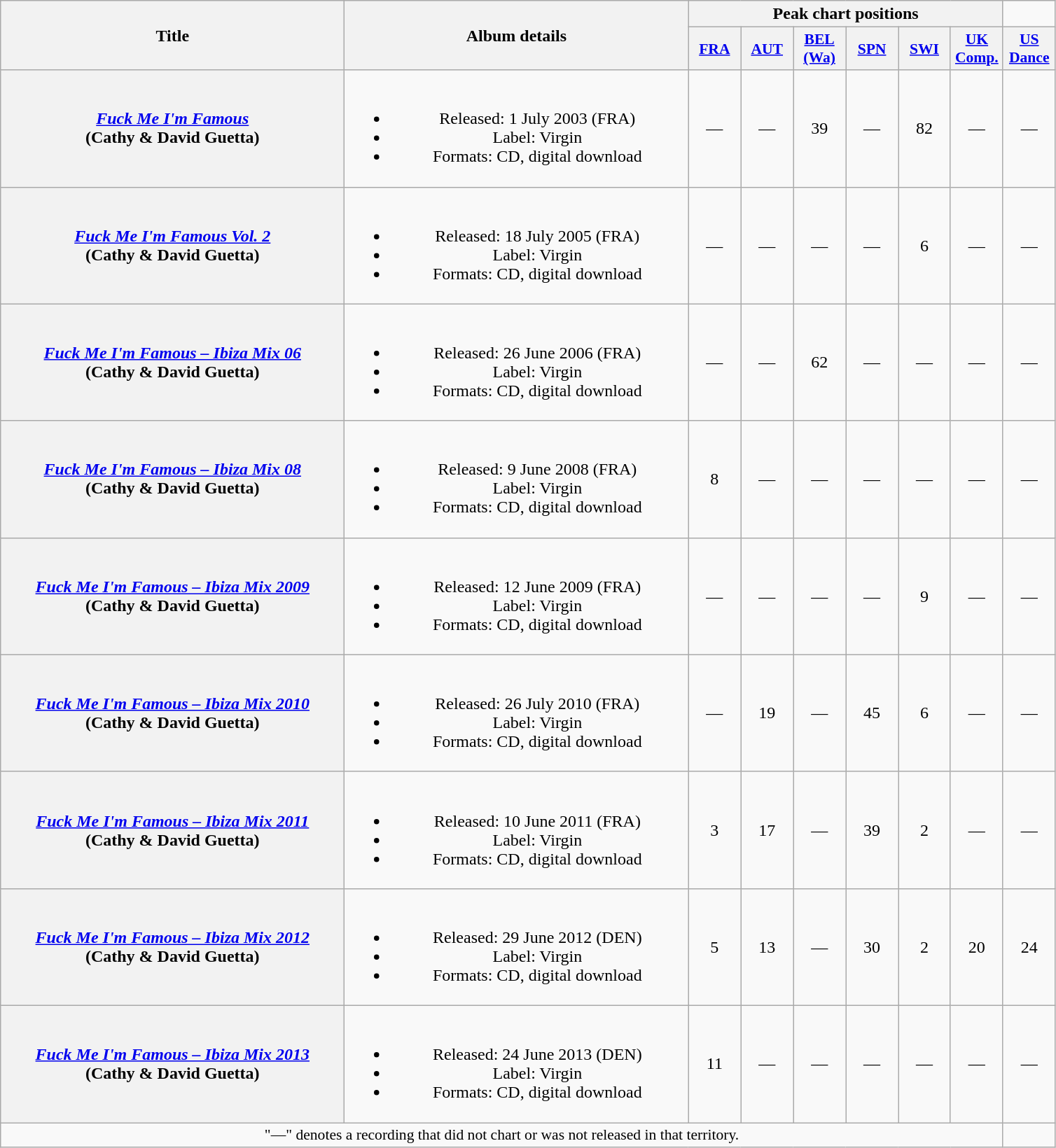<table class="wikitable plainrowheaders" style="text-align:center;">
<tr>
<th scope="col" rowspan="2" style="width:20em;">Title</th>
<th scope="col" rowspan="2" style="width:20em;">Album details</th>
<th scope="col" colspan="6">Peak chart positions</th>
</tr>
<tr>
<th scope="col" style="width:3em;font-size:90%;"><a href='#'>FRA</a><br></th>
<th scope="col" style="width:3em;font-size:90%;"><a href='#'>AUT</a><br></th>
<th scope="col" style="width:3em;font-size:90%;"><a href='#'>BEL<br>(Wa)</a><br></th>
<th scope="col" style="width:3em;font-size:90%;"><a href='#'>SPN</a></th>
<th scope="col" style="width:3em;font-size:90%;"><a href='#'>SWI</a></th>
<th scope="col" style="width:3em;font-size:90%;"><a href='#'>UK<br>Comp.</a><br></th>
<th scope="col" style="width:3em;font-size:90%;"><a href='#'>US<br>Dance</a><br></th>
</tr>
<tr>
<th scope="row"><em><a href='#'>Fuck Me I'm Famous</a></em><br><span>(Cathy & David Guetta)</span></th>
<td><br><ul><li>Released: 1 July 2003 <span>(FRA)</span></li><li>Label: Virgin</li><li>Formats: CD, digital download</li></ul></td>
<td>—</td>
<td>—</td>
<td>39</td>
<td>—</td>
<td>82</td>
<td>—</td>
<td>—</td>
</tr>
<tr>
<th scope="row"><em><a href='#'>Fuck Me I'm Famous Vol. 2</a></em><br><span>(Cathy & David Guetta)</span></th>
<td><br><ul><li>Released: 18 July 2005 <span>(FRA)</span></li><li>Label: Virgin</li><li>Formats: CD, digital download</li></ul></td>
<td>—</td>
<td>—</td>
<td>—</td>
<td>—</td>
<td>6</td>
<td>—</td>
<td>—</td>
</tr>
<tr>
<th scope="row"><em><a href='#'>Fuck Me I'm Famous – Ibiza Mix 06</a></em><br><span>(Cathy & David Guetta)</span></th>
<td><br><ul><li>Released: 26 June 2006 <span>(FRA)</span></li><li>Label: Virgin</li><li>Formats: CD, digital download</li></ul></td>
<td>—</td>
<td>—</td>
<td>62</td>
<td>—</td>
<td>—</td>
<td>—</td>
<td>—</td>
</tr>
<tr>
<th scope="row"><em><a href='#'>Fuck Me I'm Famous – Ibiza Mix 08</a></em><br><span>(Cathy & David Guetta)</span></th>
<td><br><ul><li>Released: 9 June 2008 <span>(FRA)</span></li><li>Label: Virgin</li><li>Formats: CD, digital download</li></ul></td>
<td>8</td>
<td>—</td>
<td>—</td>
<td>—</td>
<td>—</td>
<td>—</td>
<td>—</td>
</tr>
<tr>
<th scope="row"><em><a href='#'>Fuck Me I'm Famous – Ibiza Mix 2009</a></em><br><span>(Cathy & David Guetta)</span></th>
<td><br><ul><li>Released: 12 June 2009 <span>(FRA)</span></li><li>Label: Virgin</li><li>Formats: CD, digital download</li></ul></td>
<td>—</td>
<td>—</td>
<td>—</td>
<td>—</td>
<td>9</td>
<td>—</td>
<td>—</td>
</tr>
<tr>
<th scope="row"><em><a href='#'>Fuck Me I'm Famous – Ibiza Mix 2010</a></em><br><span>(Cathy & David Guetta)</span></th>
<td><br><ul><li>Released: 26 July 2010 <span>(FRA)</span></li><li>Label: Virgin</li><li>Formats: CD, digital download</li></ul></td>
<td>—</td>
<td>19</td>
<td>—</td>
<td>45</td>
<td>6</td>
<td>—</td>
<td>—</td>
</tr>
<tr>
<th scope="row"><em><a href='#'>Fuck Me I'm Famous – Ibiza Mix 2011</a></em><br><span>(Cathy & David Guetta)</span></th>
<td><br><ul><li>Released: 10 June 2011 <span>(FRA)</span></li><li>Label: Virgin</li><li>Formats: CD, digital download</li></ul></td>
<td>3</td>
<td>17</td>
<td>—</td>
<td>39</td>
<td>2</td>
<td>—</td>
<td>—</td>
</tr>
<tr>
<th scope="row"><em><a href='#'>Fuck Me I'm Famous – Ibiza Mix 2012</a></em><br><span>(Cathy & David Guetta)</span></th>
<td><br><ul><li>Released: 29 June 2012 <span>(DEN)</span></li><li>Label: Virgin</li><li>Formats: CD, digital download</li></ul></td>
<td>5</td>
<td>13</td>
<td>—</td>
<td>30</td>
<td>2</td>
<td>20</td>
<td>24</td>
</tr>
<tr>
<th scope="row"><em><a href='#'>Fuck Me I'm Famous – Ibiza Mix 2013</a></em><br><span>(Cathy & David Guetta)</span></th>
<td><br><ul><li>Released: 24 June 2013 <span>(DEN)</span></li><li>Label: Virgin</li><li>Formats: CD, digital download</li></ul></td>
<td>11</td>
<td>—</td>
<td>—</td>
<td>—</td>
<td>—</td>
<td>—</td>
<td>—</td>
</tr>
<tr>
<td colspan="8" style="font-size:90%">"—" denotes a recording that did not chart or was not released in that territory.</td>
</tr>
</table>
